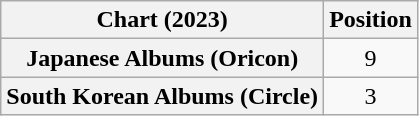<table class="wikitable sortable plainrowheaders" style="text-align:center">
<tr>
<th scope="col">Chart (2023)</th>
<th scope="col">Position</th>
</tr>
<tr>
<th scope="row">Japanese Albums (Oricon)</th>
<td>9</td>
</tr>
<tr>
<th scope="row">South Korean Albums (Circle)</th>
<td>3</td>
</tr>
</table>
